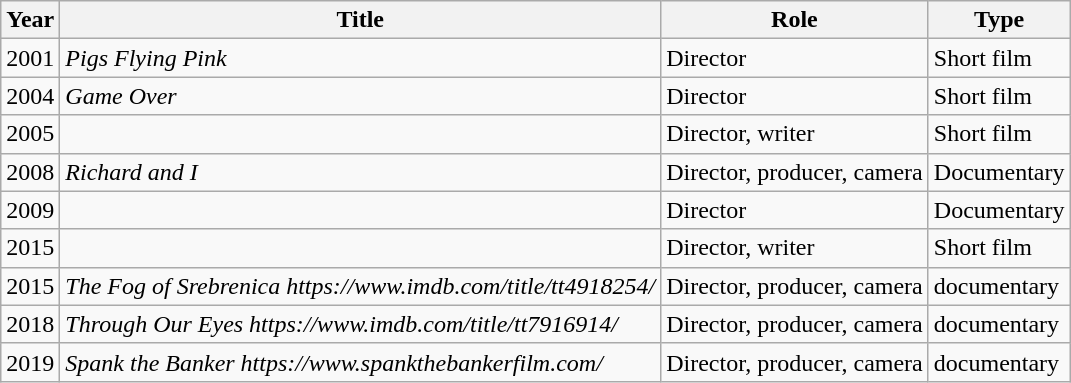<table class="wikitable">
<tr>
<th>Year</th>
<th>Title</th>
<th>Role</th>
<th>Type</th>
</tr>
<tr>
<td>2001</td>
<td><em>Pigs Flying Pink</em></td>
<td>Director</td>
<td>Short film</td>
</tr>
<tr>
<td>2004</td>
<td><em>Game Over</em></td>
<td>Director</td>
<td>Short film</td>
</tr>
<tr>
<td>2005</td>
<td><em></em></td>
<td>Director, writer</td>
<td>Short film</td>
</tr>
<tr>
<td>2008</td>
<td><em>Richard and I</em></td>
<td>Director, producer, camera</td>
<td>Documentary</td>
</tr>
<tr>
<td>2009</td>
<td><em></em></td>
<td>Director</td>
<td>Documentary</td>
</tr>
<tr>
<td>2015</td>
<td><em></em></td>
<td>Director, writer</td>
<td>Short film</td>
</tr>
<tr>
<td>2015</td>
<td><em>The Fog of Srebrenica https://www.imdb.com/title/tt4918254/  </em></td>
<td>Director, producer, camera</td>
<td>documentary</td>
</tr>
<tr>
<td>2018</td>
<td><em>Through Our Eyes https://www.imdb.com/title/tt7916914/</em></td>
<td>Director, producer, camera</td>
<td>documentary</td>
</tr>
<tr>
<td>2019</td>
<td><em>Spank the Banker https://www.spankthebankerfilm.com/ </em></td>
<td>Director, producer, camera</td>
<td>documentary</td>
</tr>
</table>
